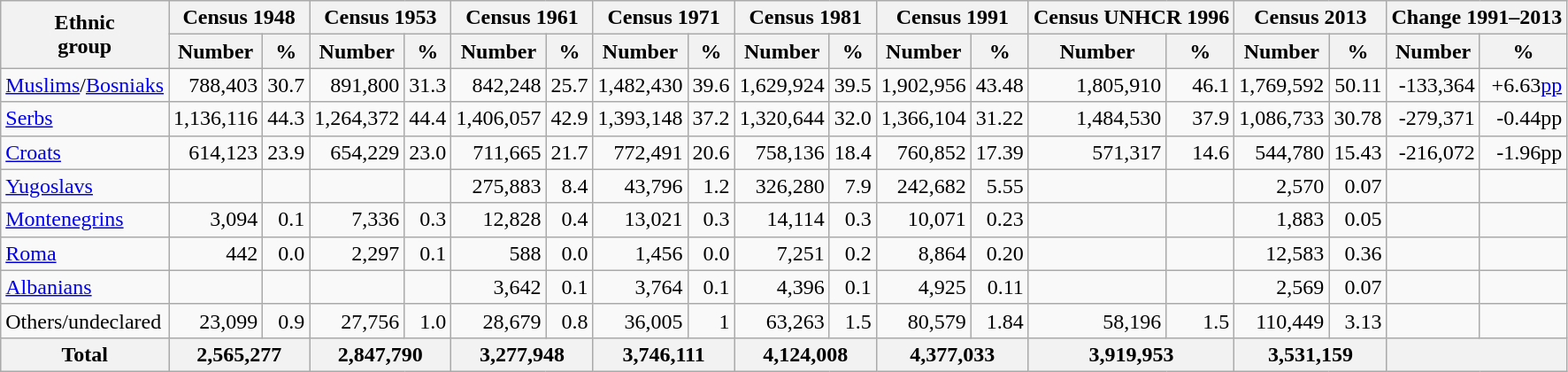<table class="wikitable">
<tr>
<th rowspan="2">Ethnic<br>group</th>
<th colspan="2">Census 1948</th>
<th colspan="2">Census 1953</th>
<th colspan="2">Census 1961</th>
<th colspan="2">Census 1971</th>
<th colspan="2">Census 1981</th>
<th colspan="2">Census 1991</th>
<th colspan="2">Census UNHCR 1996</th>
<th colspan="2">Census 2013</th>
<th colspan="2">Change 1991–2013</th>
</tr>
<tr>
<th>Number</th>
<th>%</th>
<th>Number</th>
<th>%</th>
<th>Number</th>
<th>%</th>
<th>Number</th>
<th>%</th>
<th>Number</th>
<th>%</th>
<th>Number</th>
<th>%</th>
<th>Number</th>
<th>%</th>
<th>Number</th>
<th>%</th>
<th>Number</th>
<th>%</th>
</tr>
<tr>
<td><a href='#'>Muslims</a>/<a href='#'>Bosniaks</a></td>
<td align="right">788,403</td>
<td align="right">30.7</td>
<td align="right">891,800</td>
<td align="right">31.3</td>
<td align="right">842,248</td>
<td align="right">25.7</td>
<td align="right">1,482,430</td>
<td align="right">39.6</td>
<td align="right">1,629,924</td>
<td align="right">39.5</td>
<td align="right">1,902,956</td>
<td align="right">43.48</td>
<td align="right">1,805,910</td>
<td align="right">46.1</td>
<td align="right">1,769,592</td>
<td align="right">50.11</td>
<td align="right">-133,364</td>
<td align="right">+6.63<a href='#'>pp</a></td>
</tr>
<tr>
<td><a href='#'>Serbs</a></td>
<td align="right">1,136,116</td>
<td align="right">44.3</td>
<td align="right">1,264,372</td>
<td align="right">44.4</td>
<td align="right">1,406,057</td>
<td align="right">42.9</td>
<td align="right">1,393,148</td>
<td align="right">37.2</td>
<td align="right">1,320,644</td>
<td align="right">32.0</td>
<td align="right">1,366,104</td>
<td align="right">31.22</td>
<td align="right">1,484,530</td>
<td align="right">37.9</td>
<td align="right">1,086,733</td>
<td align="right">30.78</td>
<td align="right">-279,371</td>
<td align="right">-0.44pp</td>
</tr>
<tr>
<td><a href='#'>Croats</a></td>
<td align="right">614,123</td>
<td align="right">23.9</td>
<td align="right">654,229</td>
<td align="right">23.0</td>
<td align="right">711,665</td>
<td align="right">21.7</td>
<td align="right">772,491</td>
<td align="right">20.6</td>
<td align="right">758,136</td>
<td align="right">18.4</td>
<td align="right">760,852</td>
<td align="right">17.39</td>
<td align="right">571,317</td>
<td align="right">14.6</td>
<td align="right">544,780</td>
<td align="right">15.43</td>
<td align="right">-216,072</td>
<td align="right">-1.96pp</td>
</tr>
<tr>
<td><a href='#'>Yugoslavs</a></td>
<td align="right"></td>
<td align="right"></td>
<td align="right"></td>
<td align="right"></td>
<td align="right">275,883</td>
<td align="right">8.4</td>
<td align="right">43,796</td>
<td align="right">1.2</td>
<td align="right">326,280</td>
<td align="right">7.9</td>
<td align="right">242,682</td>
<td align="right">5.55</td>
<td align="right"></td>
<td align="right"></td>
<td align="right">2,570</td>
<td align="right">0.07</td>
<td align="right"></td>
<td align="right"></td>
</tr>
<tr>
<td><a href='#'>Montenegrins</a></td>
<td align="right">3,094</td>
<td align="right">0.1</td>
<td align="right">7,336</td>
<td align="right">0.3</td>
<td align="right">12,828</td>
<td align="right">0.4</td>
<td align="right">13,021</td>
<td align="right">0.3</td>
<td align="right">14,114</td>
<td align="right">0.3</td>
<td align="right">10,071</td>
<td align="right">0.23</td>
<td align="right"></td>
<td align="right"></td>
<td align="right">1,883</td>
<td align="right">0.05</td>
<td align="right"></td>
<td align="right"></td>
</tr>
<tr>
<td><a href='#'>Roma</a></td>
<td align="right">442</td>
<td align="right">0.0</td>
<td align="right">2,297</td>
<td align="right">0.1</td>
<td align="right">588</td>
<td align="right">0.0</td>
<td align="right">1,456</td>
<td align="right">0.0</td>
<td align="right">7,251</td>
<td align="right">0.2</td>
<td align="right">8,864</td>
<td align="right">0.20</td>
<td align="right"></td>
<td align="right"></td>
<td align="right">12,583</td>
<td align="right">0.36</td>
<td align="right"></td>
<td align="right"></td>
</tr>
<tr>
<td><a href='#'>Albanians</a></td>
<td align="right"></td>
<td align="rigjt"></td>
<td align="right"></td>
<td align="right"></td>
<td align="right">3,642</td>
<td align="right">0.1</td>
<td align="right">3,764</td>
<td align="right">0.1</td>
<td align="right">4,396</td>
<td align="right">0.1</td>
<td align="right">4,925</td>
<td align="right">0.11</td>
<td align="right"></td>
<td align="right"></td>
<td align="right">2,569</td>
<td align="right">0.07</td>
<td align="right"></td>
<td align="right"></td>
</tr>
<tr>
<td>Others/undeclared</td>
<td align="right">23,099</td>
<td align="right">0.9</td>
<td align="right">27,756</td>
<td align="right">1.0</td>
<td align="right">28,679</td>
<td align="right">0.8</td>
<td align="right">36,005</td>
<td align="right">1</td>
<td align="right">63,263</td>
<td align="right">1.5</td>
<td align="right">80,579</td>
<td align="right">1.84</td>
<td align="right">58,196</td>
<td align="right">1.5</td>
<td align="right">110,449</td>
<td align="right">3.13</td>
<td align="right"></td>
<td align="right"></td>
</tr>
<tr bgcolor="#e0e0e0">
<th align="left">Total</th>
<th colspan="2">2,565,277</th>
<th colspan="2">2,847,790</th>
<th colspan="2">3,277,948</th>
<th colspan="2">3,746,111</th>
<th colspan="2">4,124,008</th>
<th colspan="2">4,377,033</th>
<th colspan="2">3,919,953</th>
<th colspan="2">3,531,159</th>
<th colspan="2"></th>
</tr>
</table>
